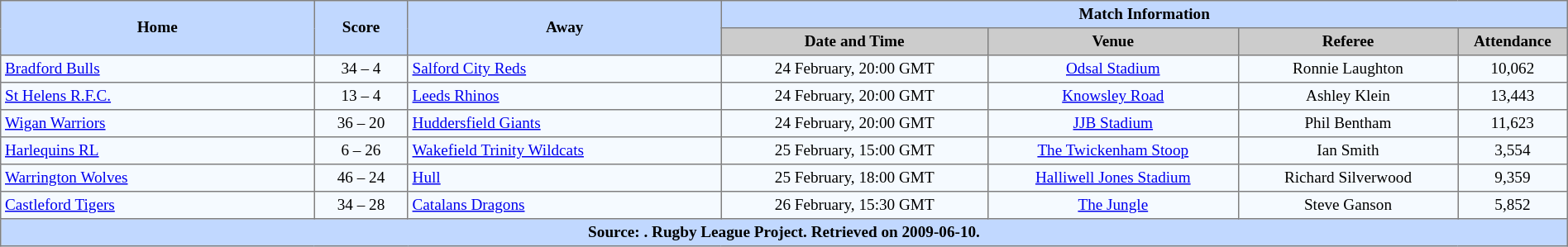<table border="1" cellpadding="3" cellspacing="0" style="border-collapse:collapse; font-size:80%; text-align:center; width:100%;">
<tr style="background:#c1d8ff;">
<th rowspan="2" style="width:20%;">Home</th>
<th rowspan="2" style="width:6%;">Score</th>
<th rowspan="2" style="width:20%;">Away</th>
<th colspan=6>Match Information</th>
</tr>
<tr style="background:#ccc;">
<th width=17%>Date and Time</th>
<th width=16%>Venue</th>
<th width=14%>Referee</th>
<th width=7%>Attendance</th>
</tr>
<tr style="background:#f5faff;">
<td align=left> <a href='#'>Bradford Bulls</a></td>
<td>34 – 4</td>
<td align=left> <a href='#'>Salford City Reds</a></td>
<td>24 February, 20:00 GMT</td>
<td><a href='#'>Odsal Stadium</a></td>
<td>Ronnie Laughton</td>
<td>10,062</td>
</tr>
<tr style="background:#f5faff;">
<td align=left> <a href='#'>St Helens R.F.C.</a></td>
<td>13 – 4</td>
<td align=left> <a href='#'>Leeds Rhinos</a></td>
<td>24 February, 20:00 GMT</td>
<td><a href='#'>Knowsley Road</a></td>
<td>Ashley Klein</td>
<td>13,443</td>
</tr>
<tr style="background:#f5faff;">
<td align=left> <a href='#'>Wigan Warriors</a></td>
<td>36 – 20</td>
<td align=left> <a href='#'>Huddersfield Giants</a></td>
<td>24 February, 20:00 GMT</td>
<td><a href='#'>JJB Stadium</a></td>
<td>Phil Bentham</td>
<td>11,623</td>
</tr>
<tr style="background:#f5faff;">
<td align=left> <a href='#'>Harlequins RL</a></td>
<td>6 – 26</td>
<td align=left> <a href='#'>Wakefield Trinity Wildcats</a></td>
<td>25 February, 15:00 GMT</td>
<td><a href='#'>The Twickenham Stoop</a></td>
<td>Ian Smith</td>
<td>3,554</td>
</tr>
<tr style="background:#f5faff;">
<td align=left> <a href='#'>Warrington Wolves</a></td>
<td>46 – 24</td>
<td align=left> <a href='#'>Hull</a></td>
<td>25 February, 18:00 GMT</td>
<td><a href='#'>Halliwell Jones Stadium</a></td>
<td>Richard Silverwood</td>
<td>9,359</td>
</tr>
<tr style="background:#f5faff;">
<td align=left> <a href='#'>Castleford Tigers</a></td>
<td>34 – 28</td>
<td align=left> <a href='#'>Catalans Dragons</a></td>
<td>26 February, 15:30 GMT</td>
<td><a href='#'>The Jungle</a></td>
<td>Steve Ganson</td>
<td>5,852</td>
</tr>
<tr style="background:#c1d8ff;">
<th colspan=10>Source: . Rugby League Project. Retrieved on 2009-06-10.</th>
</tr>
</table>
